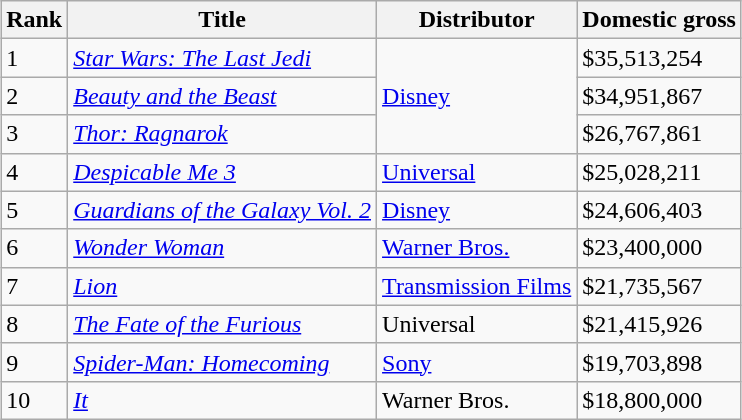<table class="wikitable sortable" style="margin:auto; margin:auto;">
<tr>
<th>Rank</th>
<th>Title</th>
<th>Distributor</th>
<th>Domestic gross</th>
</tr>
<tr>
<td>1</td>
<td><em><a href='#'>Star Wars: The Last Jedi</a></em></td>
<td rowspan="3"><a href='#'>Disney</a></td>
<td>$35,513,254</td>
</tr>
<tr>
<td>2</td>
<td><em><a href='#'>Beauty and the Beast</a></em></td>
<td>$34,951,867</td>
</tr>
<tr>
<td>3</td>
<td><em><a href='#'>Thor: Ragnarok</a></em></td>
<td>$26,767,861</td>
</tr>
<tr>
<td>4</td>
<td><em><a href='#'>Despicable Me 3</a></em></td>
<td><a href='#'>Universal</a></td>
<td>$25,028,211</td>
</tr>
<tr>
<td>5</td>
<td><em><a href='#'>Guardians of the Galaxy Vol. 2</a></em></td>
<td><a href='#'>Disney</a></td>
<td>$24,606,403</td>
</tr>
<tr>
<td>6</td>
<td><em><a href='#'>Wonder Woman</a></em></td>
<td><a href='#'>Warner Bros.</a></td>
<td>$23,400,000</td>
</tr>
<tr>
<td>7</td>
<td><em><a href='#'>Lion</a></em></td>
<td><a href='#'>Transmission Films</a></td>
<td>$21,735,567</td>
</tr>
<tr>
<td>8</td>
<td><em><a href='#'>The Fate of the Furious</a></em></td>
<td>Universal</td>
<td>$21,415,926</td>
</tr>
<tr>
<td>9</td>
<td><em><a href='#'>Spider-Man: Homecoming</a></em></td>
<td><a href='#'>Sony</a></td>
<td>$19,703,898</td>
</tr>
<tr>
<td>10</td>
<td><em><a href='#'>It</a></em></td>
<td>Warner Bros.</td>
<td>$18,800,000</td>
</tr>
</table>
